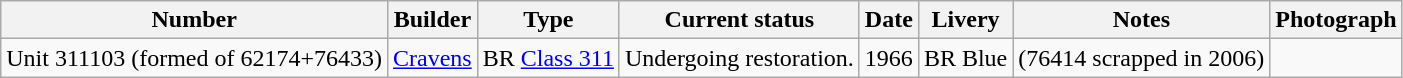<table class="wikitable">
<tr>
<th>Number</th>
<th>Builder</th>
<th>Type</th>
<th>Current status</th>
<th>Date</th>
<th>Livery</th>
<th>Notes</th>
<th>Photograph</th>
</tr>
<tr>
<td>Unit 311103 (formed of 62174+76433)</td>
<td><a href='#'>Cravens</a></td>
<td>BR <a href='#'>Class 311</a></td>
<td>Undergoing restoration.</td>
<td>1966</td>
<td>BR Blue</td>
<td>(76414 scrapped in 2006)</td>
<td></td>
</tr>
</table>
